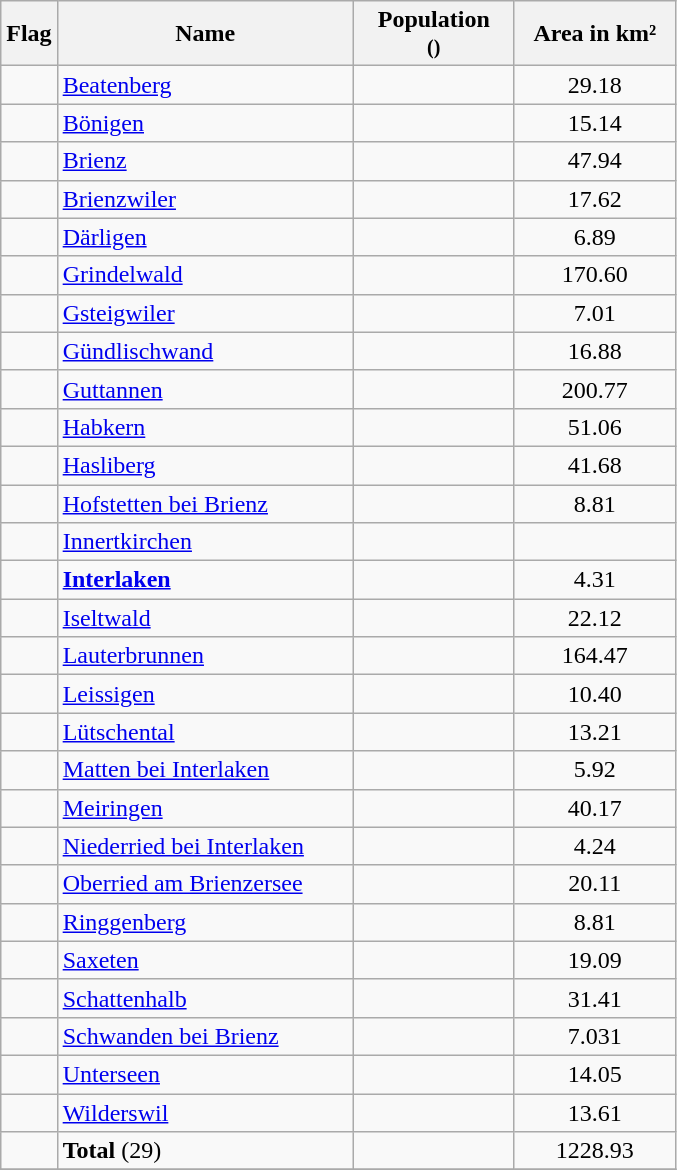<table class="wikitable">
<tr>
<th>Flag</th>
<th width="190">Name</th>
<th width="100">Population<br><small>()</small></th>
<th width="100">Area in km²</th>
</tr>
<tr>
<td align="center"></td>
<td><a href='#'>Beatenberg</a></td>
<td align="center"></td>
<td align="center">29.18</td>
</tr>
<tr>
<td align="center"></td>
<td><a href='#'>Bönigen</a></td>
<td align="center"></td>
<td align="center">15.14</td>
</tr>
<tr>
<td align="center"></td>
<td><a href='#'>Brienz</a></td>
<td align="center"></td>
<td align="center">47.94</td>
</tr>
<tr>
<td align="center"></td>
<td><a href='#'>Brienzwiler</a></td>
<td align="center"></td>
<td align="center">17.62</td>
</tr>
<tr>
<td align="center"></td>
<td><a href='#'>Därligen</a></td>
<td align="center"></td>
<td align="center">6.89</td>
</tr>
<tr>
<td align="center"></td>
<td><a href='#'>Grindelwald</a></td>
<td align="center"></td>
<td align="center">170.60</td>
</tr>
<tr>
<td align="center"></td>
<td><a href='#'>Gsteigwiler</a></td>
<td align="center"></td>
<td align="center">7.01</td>
</tr>
<tr>
<td align="center"></td>
<td><a href='#'>Gündlischwand</a></td>
<td align="center"></td>
<td align="center">16.88</td>
</tr>
<tr>
<td align="center"></td>
<td><a href='#'>Guttannen</a></td>
<td align="center"></td>
<td align="center">200.77</td>
</tr>
<tr>
<td align="center"></td>
<td><a href='#'>Habkern</a></td>
<td align="center"></td>
<td align="center">51.06</td>
</tr>
<tr>
<td align="center"></td>
<td><a href='#'>Hasliberg</a></td>
<td align="center"></td>
<td align="center">41.68</td>
</tr>
<tr>
<td align="center"></td>
<td><a href='#'>Hofstetten bei Brienz</a></td>
<td align="center"></td>
<td align="center">8.81</td>
</tr>
<tr>
<td align="center"></td>
<td><a href='#'>Innertkirchen</a></td>
<td align="center"></td>
<td align="center"></td>
</tr>
<tr>
<td align="center"></td>
<td><strong><a href='#'>Interlaken</a></strong></td>
<td align="center"></td>
<td align="center">4.31</td>
</tr>
<tr>
<td align="center"></td>
<td><a href='#'>Iseltwald</a></td>
<td align="center"></td>
<td align="center">22.12</td>
</tr>
<tr>
<td align="center"></td>
<td><a href='#'>Lauterbrunnen</a></td>
<td align="center"></td>
<td align="center">164.47</td>
</tr>
<tr>
<td align="center"></td>
<td><a href='#'>Leissigen</a></td>
<td align="center"></td>
<td align="center">10.40</td>
</tr>
<tr>
<td align="center"></td>
<td><a href='#'>Lütschental</a></td>
<td align="center"></td>
<td align="center">13.21</td>
</tr>
<tr>
<td align="center"></td>
<td><a href='#'>Matten bei Interlaken</a></td>
<td align="center"></td>
<td align="center">5.92</td>
</tr>
<tr>
<td align="center"></td>
<td><a href='#'>Meiringen</a></td>
<td align="center"></td>
<td align="center">40.17</td>
</tr>
<tr>
<td align="center"></td>
<td><a href='#'>Niederried bei Interlaken</a></td>
<td align="center"></td>
<td align="center">4.24</td>
</tr>
<tr>
<td align="center"></td>
<td><a href='#'>Oberried am Brienzersee</a></td>
<td align="center"></td>
<td align="center">20.11</td>
</tr>
<tr>
<td align="center"></td>
<td><a href='#'>Ringgenberg</a></td>
<td align="center"></td>
<td align="center">8.81</td>
</tr>
<tr>
<td align="center"></td>
<td><a href='#'>Saxeten</a></td>
<td align="center"></td>
<td align="center">19.09</td>
</tr>
<tr>
<td align="center"></td>
<td><a href='#'>Schattenhalb</a></td>
<td align="center"></td>
<td align="center">31.41</td>
</tr>
<tr>
<td align="center"></td>
<td><a href='#'>Schwanden bei Brienz</a></td>
<td align="center"></td>
<td align="center">7.031</td>
</tr>
<tr>
<td align="center"></td>
<td><a href='#'>Unterseen</a></td>
<td align="center"></td>
<td align="center">14.05</td>
</tr>
<tr>
<td align="center"></td>
<td><a href='#'>Wilderswil</a></td>
<td align="center"></td>
<td align="center">13.61</td>
</tr>
<tr>
<td></td>
<td><strong>Total</strong> (29)</td>
<td align="center"></td>
<td align="center">1228.93</td>
</tr>
<tr>
</tr>
</table>
